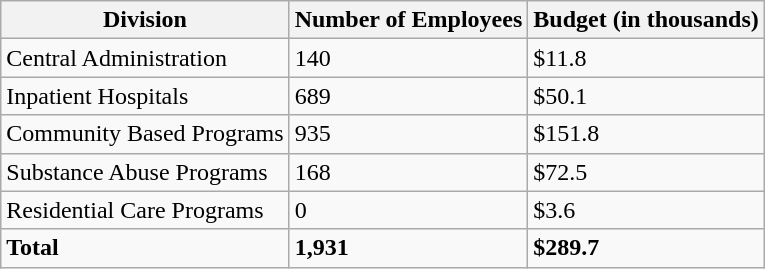<table border="1" cellspacing="0" cellpadding="5" style="border-collapse:collapse;" class="wikitable">
<tr>
<th>Division</th>
<th>Number of Employees</th>
<th>Budget (in thousands)</th>
</tr>
<tr>
<td>Central Administration</td>
<td>140</td>
<td>$11.8</td>
</tr>
<tr>
<td>Inpatient Hospitals</td>
<td>689</td>
<td>$50.1</td>
</tr>
<tr>
<td>Community Based Programs</td>
<td>935</td>
<td>$151.8</td>
</tr>
<tr>
<td>Substance Abuse Programs</td>
<td>168</td>
<td>$72.5</td>
</tr>
<tr>
<td>Residential Care Programs</td>
<td>0</td>
<td>$3.6</td>
</tr>
<tr>
<td><strong>Total</strong></td>
<td><strong>1,931</strong></td>
<td><strong>$289.7</strong></td>
</tr>
</table>
